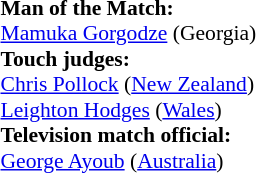<table width=100% style="font-size: 90%">
<tr>
<td><br><strong>Man of the Match:</strong>
<br><a href='#'>Mamuka Gorgodze</a> (Georgia)<br><strong>Touch judges:</strong>
<br><a href='#'>Chris Pollock</a> (<a href='#'>New Zealand</a>)
<br><a href='#'>Leighton Hodges</a> (<a href='#'>Wales</a>)
<br><strong>Television match official:</strong>
<br><a href='#'>George Ayoub</a> (<a href='#'>Australia</a>)</td>
</tr>
</table>
